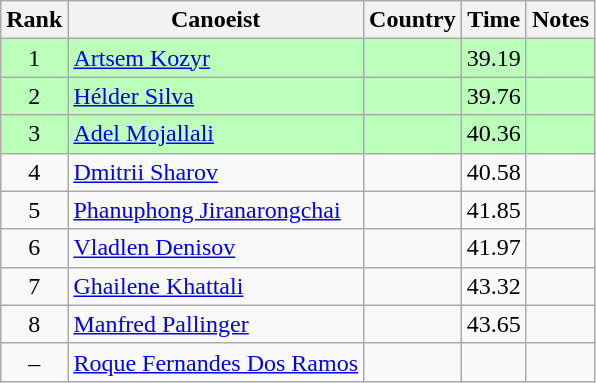<table class="wikitable" style="text-align:center">
<tr>
<th>Rank</th>
<th>Canoeist</th>
<th>Country</th>
<th>Time</th>
<th>Notes</th>
</tr>
<tr bgcolor=bbffbb>
<td>1</td>
<td align="left"><a href='#'>Artsem Kozyr</a></td>
<td align="left"></td>
<td>39.19</td>
<td></td>
</tr>
<tr bgcolor=bbffbb>
<td>2</td>
<td align="left"><a href='#'>Hélder Silva</a></td>
<td align="left"></td>
<td>39.76</td>
<td></td>
</tr>
<tr bgcolor=bbffbb>
<td>3</td>
<td align="left"><a href='#'>Adel Mojallali</a></td>
<td align="left"></td>
<td>40.36</td>
<td></td>
</tr>
<tr>
<td>4</td>
<td align="left"><a href='#'>Dmitrii Sharov</a></td>
<td align="left"></td>
<td>40.58</td>
<td></td>
</tr>
<tr>
<td>5</td>
<td align="left"><a href='#'>Phanuphong Jiranarongchai</a></td>
<td align="left"></td>
<td>41.85</td>
<td></td>
</tr>
<tr>
<td>6</td>
<td align="left"><a href='#'>Vladlen Denisov</a></td>
<td align="left"></td>
<td>41.97</td>
<td></td>
</tr>
<tr>
<td>7</td>
<td align="left"><a href='#'>Ghailene Khattali</a></td>
<td align="left"></td>
<td>43.32</td>
<td></td>
</tr>
<tr>
<td>8</td>
<td align="left"><a href='#'>Manfred Pallinger</a></td>
<td align="left"></td>
<td>43.65</td>
<td></td>
</tr>
<tr>
<td>–</td>
<td align="left"><a href='#'>Roque Fernandes Dos Ramos</a></td>
<td align="left"></td>
<td></td>
<td></td>
</tr>
</table>
